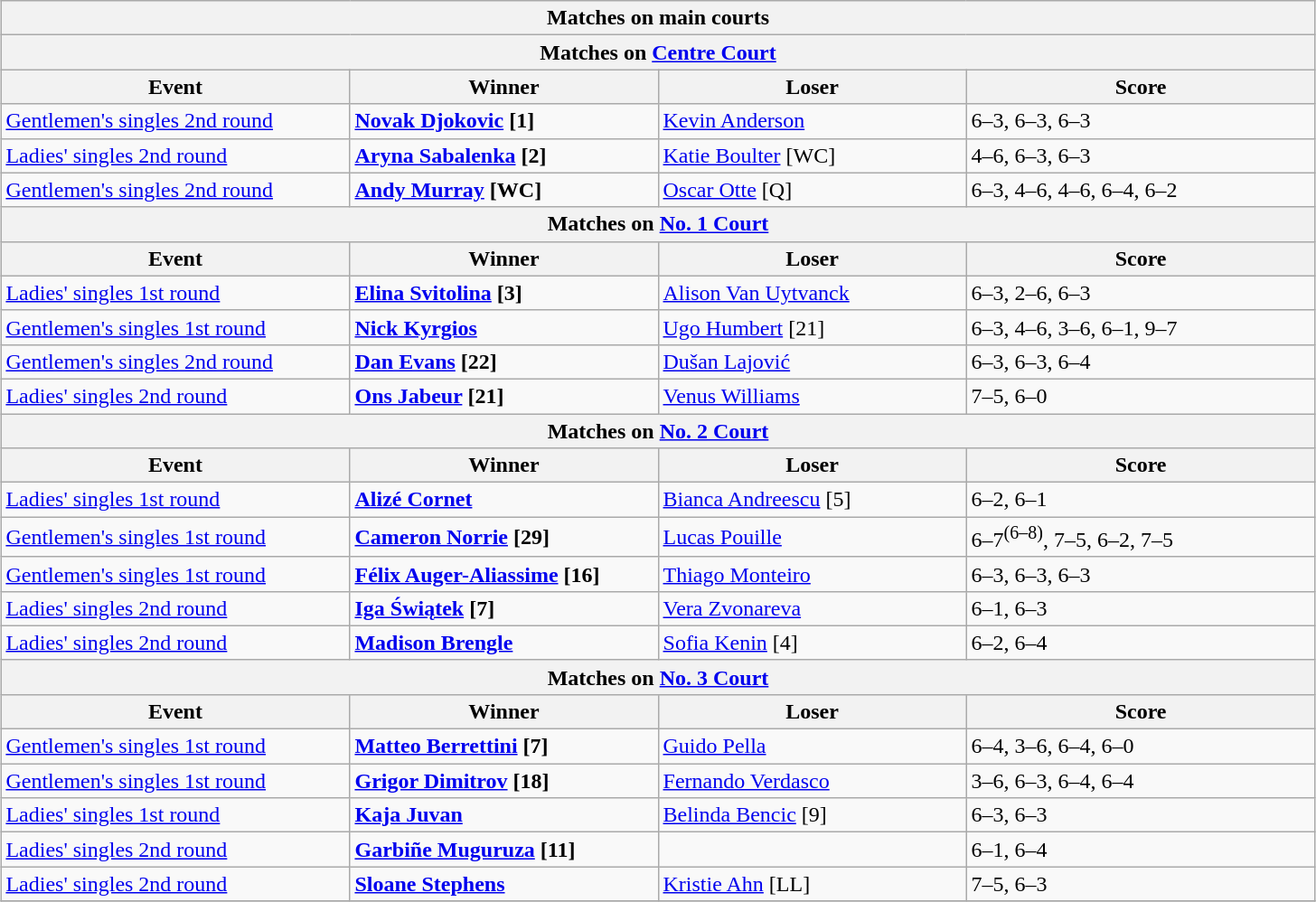<table class="wikitable collapsible uncollapsed" style="margin:auto;">
<tr>
<th colspan="4" style="white-space:nowrap;">Matches on main courts</th>
</tr>
<tr>
<th colspan="4">Matches on <a href='#'>Centre Court</a></th>
</tr>
<tr>
<th width="250">Event</th>
<th width="220">Winner</th>
<th width="220">Loser</th>
<th width="250">Score</th>
</tr>
<tr>
<td><a href='#'>Gentlemen's singles 2nd round</a></td>
<td><strong> <a href='#'>Novak Djokovic</a> [1]</strong></td>
<td> <a href='#'>Kevin Anderson</a></td>
<td>6–3, 6–3, 6–3</td>
</tr>
<tr>
<td><a href='#'>Ladies' singles 2nd round</a></td>
<td><strong> <a href='#'>Aryna Sabalenka</a> [2]</strong></td>
<td> <a href='#'>Katie Boulter</a> [WC]</td>
<td>4–6, 6–3, 6–3</td>
</tr>
<tr>
<td><a href='#'>Gentlemen's singles 2nd round</a></td>
<td><strong> <a href='#'>Andy Murray</a> [WC]</strong></td>
<td> <a href='#'>Oscar Otte</a> [Q]</td>
<td>6–3, 4–6, 4–6, 6–4, 6–2</td>
</tr>
<tr>
<th colspan="4">Matches on <a href='#'>No. 1 Court</a></th>
</tr>
<tr>
<th width="220">Event</th>
<th width="220">Winner</th>
<th width="220">Loser</th>
<th width="250">Score</th>
</tr>
<tr>
<td><a href='#'>Ladies' singles 1st round</a></td>
<td><strong> <a href='#'>Elina Svitolina</a> [3]</strong></td>
<td> <a href='#'>Alison Van Uytvanck</a></td>
<td>6–3, 2–6, 6–3</td>
</tr>
<tr>
<td><a href='#'>Gentlemen's singles 1st round</a></td>
<td><strong> <a href='#'>Nick Kyrgios</a></strong></td>
<td> <a href='#'>Ugo Humbert</a> [21]</td>
<td>6–3, 4–6, 3–6, 6–1, 9–7</td>
</tr>
<tr>
<td><a href='#'>Gentlemen's singles 2nd round</a></td>
<td><strong> <a href='#'>Dan Evans</a> [22]</strong></td>
<td> <a href='#'>Dušan Lajović</a></td>
<td>6–3, 6–3, 6–4</td>
</tr>
<tr>
<td><a href='#'>Ladies' singles 2nd round</a></td>
<td><strong> <a href='#'>Ons Jabeur</a> [21]</strong></td>
<td> <a href='#'>Venus Williams</a></td>
<td>7–5, 6–0</td>
</tr>
<tr>
<th colspan="4">Matches on <a href='#'>No. 2 Court</a></th>
</tr>
<tr>
<th width="220">Event</th>
<th width="220">Winner</th>
<th width="220">Loser</th>
<th width="250">Score</th>
</tr>
<tr>
<td><a href='#'>Ladies' singles 1st round</a></td>
<td><strong> <a href='#'>Alizé Cornet</a></strong></td>
<td> <a href='#'>Bianca Andreescu</a> [5]</td>
<td>6–2, 6–1</td>
</tr>
<tr>
<td><a href='#'>Gentlemen's singles 1st round</a></td>
<td><strong> <a href='#'>Cameron Norrie</a> [29]</strong></td>
<td> <a href='#'>Lucas Pouille</a></td>
<td>6–7<sup>(6–8)</sup>, 7–5, 6–2, 7–5</td>
</tr>
<tr>
<td><a href='#'>Gentlemen's singles 1st round</a></td>
<td><strong> <a href='#'>Félix Auger-Aliassime</a> [16]</strong></td>
<td> <a href='#'>Thiago Monteiro</a></td>
<td>6–3, 6–3, 6–3</td>
</tr>
<tr>
<td><a href='#'>Ladies' singles 2nd round</a></td>
<td><strong> <a href='#'>Iga Świątek</a> [7]</strong></td>
<td> <a href='#'>Vera Zvonareva</a></td>
<td>6–1, 6–3</td>
</tr>
<tr>
<td><a href='#'>Ladies' singles 2nd round</a></td>
<td><strong> <a href='#'>Madison Brengle</a></strong></td>
<td> <a href='#'>Sofia Kenin</a> [4]</td>
<td>6–2, 6–4</td>
</tr>
<tr>
<th colspan="4">Matches on <a href='#'>No. 3 Court</a></th>
</tr>
<tr>
<th width="220">Event</th>
<th width="220">Winner</th>
<th width="220">Loser</th>
<th width="250">Score</th>
</tr>
<tr>
<td><a href='#'>Gentlemen's singles 1st round</a></td>
<td><strong> <a href='#'>Matteo Berrettini</a> [7]</strong></td>
<td> <a href='#'>Guido Pella</a></td>
<td>6–4, 3–6, 6–4, 6–0</td>
</tr>
<tr>
<td><a href='#'>Gentlemen's singles 1st round</a></td>
<td><strong> <a href='#'>Grigor Dimitrov</a> [18]</strong></td>
<td> <a href='#'>Fernando Verdasco</a></td>
<td>3–6, 6–3, 6–4, 6–4</td>
</tr>
<tr>
<td><a href='#'>Ladies' singles 1st round</a></td>
<td><strong> <a href='#'>Kaja Juvan</a></strong></td>
<td> <a href='#'>Belinda Bencic</a> [9]</td>
<td>6–3, 6–3</td>
</tr>
<tr>
<td><a href='#'>Ladies' singles 2nd round</a></td>
<td><strong> <a href='#'>Garbiñe Muguruza</a> [11]</strong></td>
<td></td>
<td>6–1, 6–4</td>
</tr>
<tr>
<td><a href='#'>Ladies' singles 2nd round</a></td>
<td><strong> <a href='#'>Sloane Stephens</a></strong></td>
<td> <a href='#'>Kristie Ahn</a> [LL]</td>
<td>7–5, 6–3</td>
</tr>
<tr>
</tr>
</table>
